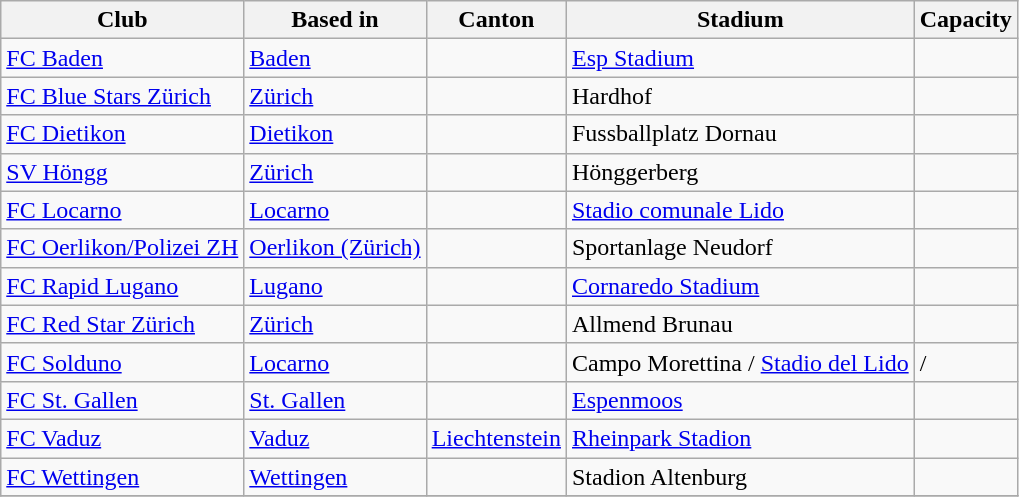<table class="wikitable">
<tr>
<th>Club</th>
<th>Based in</th>
<th>Canton</th>
<th>Stadium</th>
<th>Capacity</th>
</tr>
<tr>
<td><a href='#'>FC Baden</a></td>
<td><a href='#'>Baden</a></td>
<td></td>
<td><a href='#'>Esp Stadium</a></td>
<td></td>
</tr>
<tr>
<td><a href='#'>FC Blue Stars Zürich</a></td>
<td><a href='#'>Zürich</a></td>
<td></td>
<td>Hardhof</td>
<td></td>
</tr>
<tr>
<td><a href='#'>FC Dietikon</a></td>
<td><a href='#'>Dietikon</a></td>
<td></td>
<td>Fussballplatz Dornau</td>
<td></td>
</tr>
<tr>
<td><a href='#'>SV Höngg</a></td>
<td><a href='#'>Zürich</a></td>
<td></td>
<td>Hönggerberg</td>
<td></td>
</tr>
<tr>
<td><a href='#'>FC Locarno</a></td>
<td><a href='#'>Locarno</a></td>
<td></td>
<td><a href='#'>Stadio comunale Lido</a></td>
<td></td>
</tr>
<tr>
<td><a href='#'>FC Oerlikon/Polizei ZH</a></td>
<td><a href='#'>Oerlikon (Zürich)</a></td>
<td></td>
<td>Sportanlage Neudorf</td>
<td></td>
</tr>
<tr>
<td><a href='#'>FC Rapid Lugano</a></td>
<td><a href='#'>Lugano</a></td>
<td></td>
<td><a href='#'>Cornaredo Stadium</a></td>
<td></td>
</tr>
<tr>
<td><a href='#'>FC Red Star Zürich</a></td>
<td><a href='#'>Zürich</a></td>
<td></td>
<td>Allmend Brunau</td>
<td></td>
</tr>
<tr>
<td><a href='#'>FC Solduno</a></td>
<td><a href='#'>Locarno</a></td>
<td></td>
<td>Campo Morettina / <a href='#'>Stadio del Lido</a></td>
<td> / </td>
</tr>
<tr>
<td><a href='#'>FC St. Gallen</a></td>
<td><a href='#'>St. Gallen</a></td>
<td></td>
<td><a href='#'>Espenmoos</a></td>
<td></td>
</tr>
<tr>
<td><a href='#'>FC Vaduz</a></td>
<td><a href='#'>Vaduz</a></td>
<td> <a href='#'>Liechtenstein</a></td>
<td><a href='#'>Rheinpark Stadion</a></td>
<td></td>
</tr>
<tr>
<td><a href='#'>FC Wettingen</a></td>
<td><a href='#'>Wettingen</a></td>
<td></td>
<td>Stadion Altenburg</td>
<td></td>
</tr>
<tr>
</tr>
</table>
